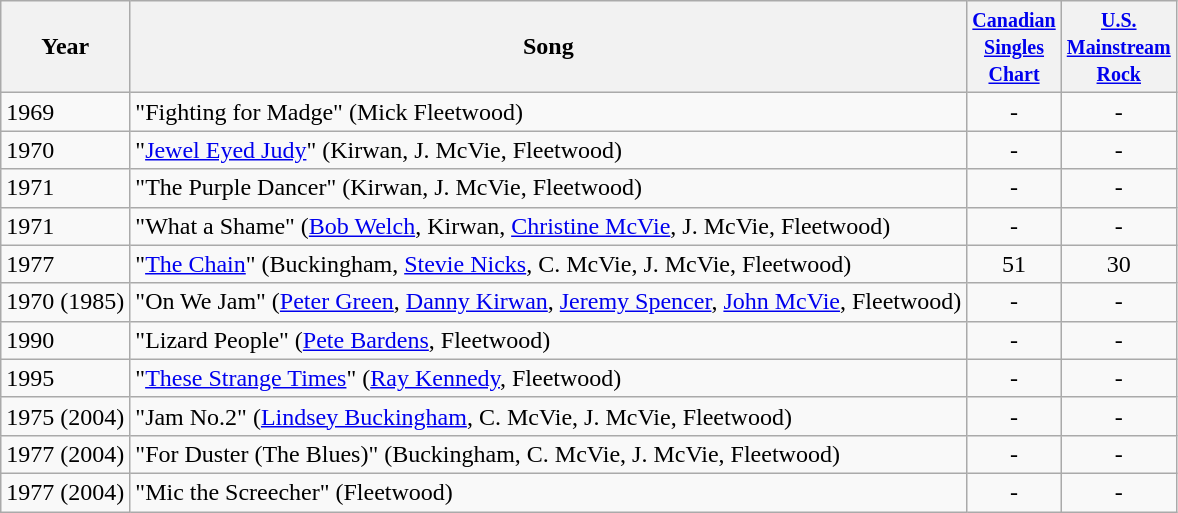<table class="wikitable">
<tr>
<th>Year</th>
<th>Song</th>
<th style="width:40px;"><small><a href='#'>Canadian Singles Chart</a></small></th>
<th style="width:40px;"><small><a href='#'>U.S. Mainstream Rock</a></small></th>
</tr>
<tr>
<td>1969</td>
<td>"Fighting for Madge" (Mick Fleetwood)</td>
<td style="text-align:center;">-</td>
<td style="text-align:center;">-</td>
</tr>
<tr>
<td>1970</td>
<td>"<a href='#'>Jewel Eyed Judy</a>" (Kirwan, J. McVie, Fleetwood)</td>
<td style="text-align:center;">-</td>
<td style="text-align:center;">-</td>
</tr>
<tr>
<td>1971</td>
<td>"The Purple Dancer" (Kirwan, J. McVie, Fleetwood)</td>
<td style="text-align:center;">-</td>
<td style="text-align:center;">-</td>
</tr>
<tr>
<td>1971</td>
<td>"What a Shame" (<a href='#'>Bob Welch</a>, Kirwan, <a href='#'>Christine McVie</a>, J. McVie, Fleetwood)</td>
<td style="text-align:center;">-</td>
<td style="text-align:center;">-</td>
</tr>
<tr>
<td>1977</td>
<td>"<a href='#'>The Chain</a>" (Buckingham, <a href='#'>Stevie Nicks</a>, C. McVie, J. McVie, Fleetwood)</td>
<td style="text-align:center;">51</td>
<td style="text-align:center;">30</td>
</tr>
<tr>
<td>1970 (1985)</td>
<td>"On We Jam" (<a href='#'>Peter Green</a>, <a href='#'>Danny Kirwan</a>, <a href='#'>Jeremy Spencer</a>, <a href='#'>John McVie</a>, Fleetwood)</td>
<td style="text-align:center;">-</td>
<td style="text-align:center;">-</td>
</tr>
<tr>
<td>1990</td>
<td>"Lizard People" (<a href='#'>Pete Bardens</a>, Fleetwood)</td>
<td style="text-align:center;">-</td>
<td style="text-align:center;">-</td>
</tr>
<tr>
<td>1995</td>
<td>"<a href='#'>These Strange Times</a>" (<a href='#'>Ray Kennedy</a>, Fleetwood)</td>
<td style="text-align:center;">-</td>
<td style="text-align:center;">-</td>
</tr>
<tr>
<td>1975 (2004)</td>
<td>"Jam No.2" (<a href='#'>Lindsey Buckingham</a>, C. McVie, J. McVie, Fleetwood)</td>
<td style="text-align:center;">-</td>
<td style="text-align:center;">-</td>
</tr>
<tr>
<td>1977 (2004)</td>
<td>"For Duster (The Blues)" (Buckingham, C. McVie, J. McVie, Fleetwood)</td>
<td style="text-align:center;">-</td>
<td style="text-align:center;">-</td>
</tr>
<tr>
<td>1977 (2004)</td>
<td>"Mic the Screecher" (Fleetwood)</td>
<td style="text-align:center;">-</td>
<td style="text-align:center;">-</td>
</tr>
</table>
